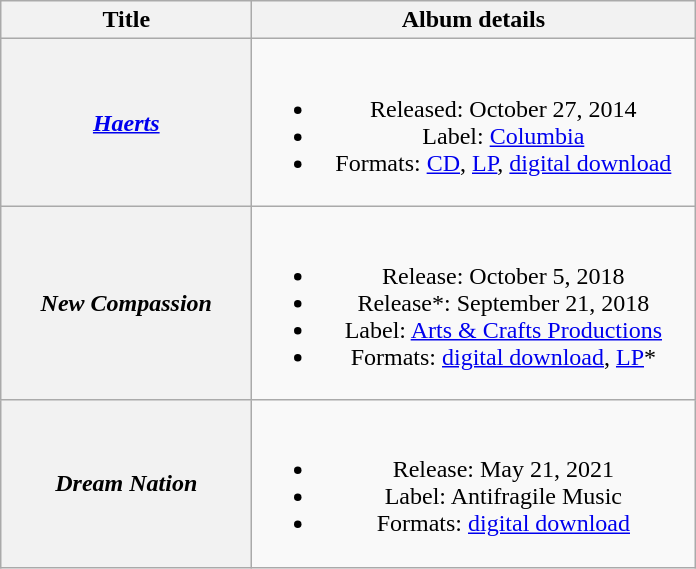<table class="wikitable plainrowheaders" style="text-align:center;">
<tr>
<th scope="col" rowspan="1" style="width:10em;">Title</th>
<th scope="col" rowspan="1" style="width:18em;">Album details</th>
</tr>
<tr>
<th scope="row"><em><a href='#'>Haerts</a></em></th>
<td><br><ul><li>Released: October 27, 2014</li><li>Label: <a href='#'>Columbia</a></li><li>Formats: <a href='#'>CD</a>, <a href='#'>LP</a>, <a href='#'>digital download</a></li></ul></td>
</tr>
<tr>
<th scope="row"><em>New Compassion</em></th>
<td><br><ul><li>Release: October 5, 2018</li><li>Release*: September 21, 2018</li><li>Label: <a href='#'>Arts & Crafts Productions</a></li><li>Formats: <a href='#'>digital download</a>, <a href='#'>LP</a>*</li></ul></td>
</tr>
<tr>
<th scope="row"><em>Dream Nation</em></th>
<td><br><ul><li>Release: May 21, 2021</li><li>Label: Antifragile Music</li><li>Formats: <a href='#'>digital download</a></li></ul></td>
</tr>
</table>
